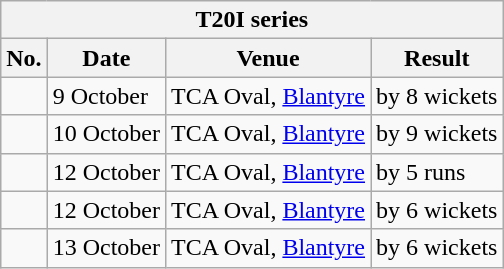<table class="wikitable">
<tr>
<th colspan="4">T20I series</th>
</tr>
<tr>
<th>No.</th>
<th>Date</th>
<th>Venue</th>
<th>Result</th>
</tr>
<tr>
<td></td>
<td>9 October</td>
<td>TCA Oval, <a href='#'>Blantyre</a></td>
<td> by 8 wickets</td>
</tr>
<tr>
<td></td>
<td>10 October</td>
<td>TCA Oval, <a href='#'>Blantyre</a></td>
<td> by 9 wickets</td>
</tr>
<tr>
<td></td>
<td>12 October</td>
<td>TCA Oval, <a href='#'>Blantyre</a></td>
<td> by 5 runs</td>
</tr>
<tr>
<td></td>
<td>12 October</td>
<td>TCA Oval, <a href='#'>Blantyre</a></td>
<td> by 6 wickets</td>
</tr>
<tr>
<td></td>
<td>13 October</td>
<td>TCA Oval, <a href='#'>Blantyre</a></td>
<td> by 6 wickets</td>
</tr>
</table>
